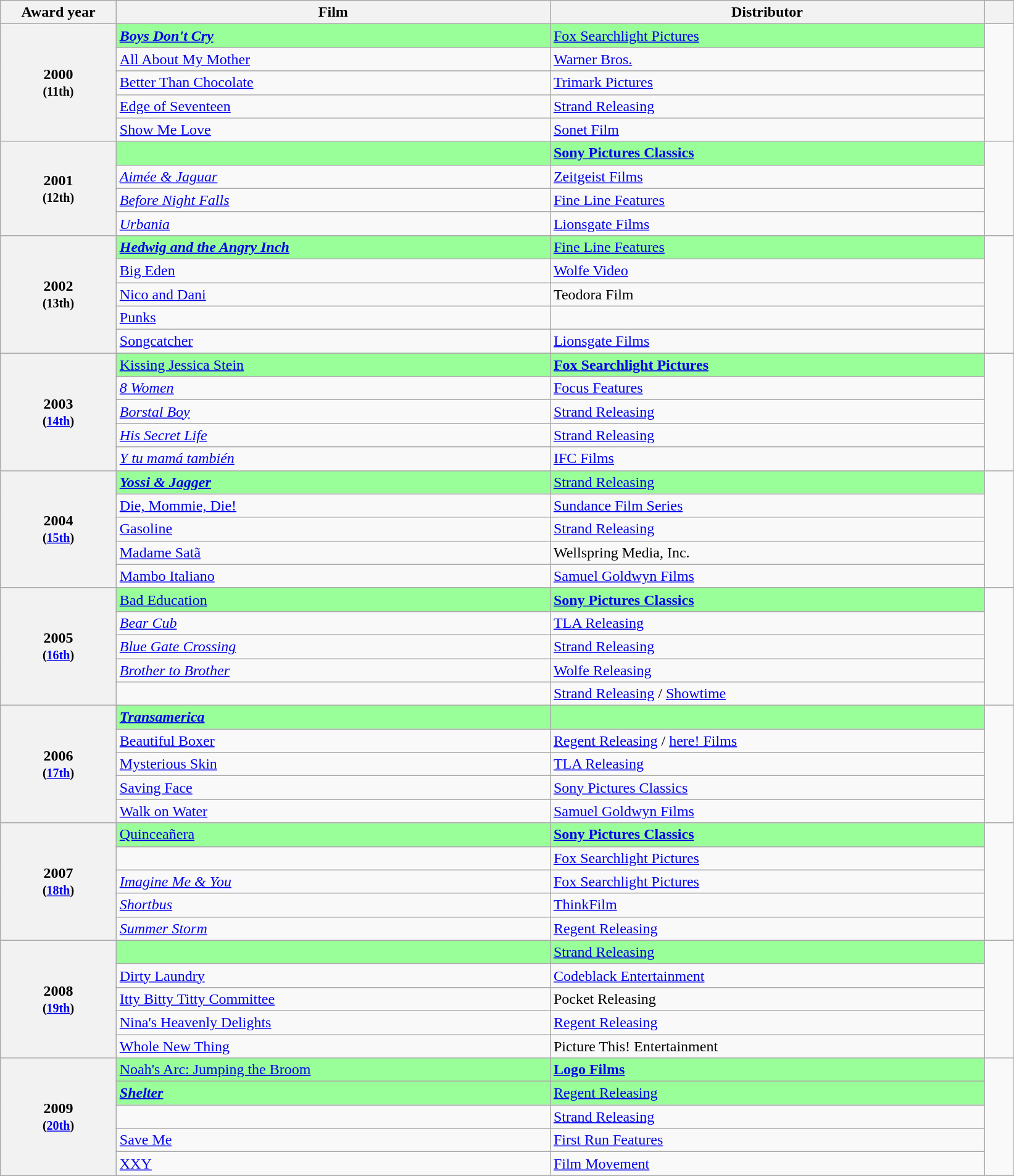<table class="wikitable sortable">
<tr>
<th scope="col" style="width:8%">Award year</th>
<th scope="col" style="width:30%">Film</th>
<th scope="col" style="width:30%">Distributor</th>
<th scope="col" style="width:2%" class="unsortable"></th>
</tr>
<tr>
<th rowspan="5" scope="rowgroup" style="text-align:center">2000<br><small>(11th)</small></th>
<td style="background:#99ff99;"><strong><em><a href='#'>Boys Don't Cry</a><em> <strong></td>
<td style="background:#99ff99;"></strong><a href='#'>Fox Searchlight Pictures</a><strong></td>
<td rowspan="5" align="center"><br></td>
</tr>
<tr>
<td></em><a href='#'>All About My Mother</a><em></td>
<td><a href='#'>Warner Bros.</a></td>
</tr>
<tr>
<td></em><a href='#'>Better Than Chocolate</a><em></td>
<td><a href='#'>Trimark Pictures</a></td>
</tr>
<tr>
<td></em><a href='#'>Edge of Seventeen</a><em></td>
<td><a href='#'>Strand Releasing</a></td>
</tr>
<tr>
<td></em><a href='#'>Show Me Love</a><em></td>
<td><a href='#'>Sonet Film</a></td>
</tr>
<tr>
<th rowspan="4" scope="rowgroup" style="text-align:center">2001<br><small>(12th)</small></th>
<td style="background:#99ff99;"></em></strong></em> </strong></td>
<td style="background:#99ff99;"><strong><a href='#'>Sony Pictures Classics</a></strong></td>
<td rowspan="4" align="center"><br></td>
</tr>
<tr>
<td><em><a href='#'>Aimée & Jaguar</a></em></td>
<td><a href='#'>Zeitgeist Films</a></td>
</tr>
<tr>
<td><em><a href='#'>Before Night Falls</a></em></td>
<td><a href='#'>Fine Line Features</a></td>
</tr>
<tr>
<td><em><a href='#'>Urbania</a></em></td>
<td><a href='#'>Lionsgate Films</a></td>
</tr>
<tr>
<th rowspan="5" scope="rowgroup" style="text-align:center">2002<br><small>(13th)</small></th>
<td style="background:#99ff99;"><strong><em><a href='#'>Hedwig and the Angry Inch</a><em> <strong></td>
<td style="background:#99ff99;"></strong><a href='#'>Fine Line Features</a><strong></td>
<td rowspan="5" align="center"><br></td>
</tr>
<tr>
<td></em><a href='#'>Big Eden</a><em></td>
<td><a href='#'>Wolfe Video</a></td>
</tr>
<tr>
<td></em><a href='#'>Nico and Dani</a><em></td>
<td>Teodora Film</td>
</tr>
<tr>
<td></em><a href='#'>Punks</a><em></td>
<td></td>
</tr>
<tr>
<td></em><a href='#'>Songcatcher</a><em></td>
<td><a href='#'>Lionsgate Films</a></td>
</tr>
<tr>
<th rowspan="5" scope="rowgroup" style="text-align:center">2003<br><small>(<a href='#'>14th</a>)</small></th>
<td style="background:#99ff99;"></em></strong><a href='#'>Kissing Jessica Stein</a></em> </strong></td>
<td style="background:#99ff99;"><strong><a href='#'>Fox Searchlight Pictures</a></strong></td>
<td rowspan="5" align="center"><br></td>
</tr>
<tr>
<td><em><a href='#'>8 Women</a></em></td>
<td><a href='#'>Focus Features</a></td>
</tr>
<tr>
<td><em><a href='#'>Borstal Boy</a></em></td>
<td><a href='#'>Strand Releasing</a></td>
</tr>
<tr>
<td><em><a href='#'>His Secret Life</a></em></td>
<td><a href='#'>Strand Releasing</a></td>
</tr>
<tr>
<td><em><a href='#'>Y tu mamá también</a></em></td>
<td><a href='#'>IFC Films</a></td>
</tr>
<tr>
<th rowspan="5" scope="rowgroup" style="text-align:center">2004<br><small>(<a href='#'>15th</a>)</small></th>
<td style="background:#99ff99;"><strong><em><a href='#'>Yossi & Jagger</a><em> <strong></td>
<td style="background:#99ff99;"></strong><a href='#'>Strand Releasing</a><strong></td>
<td rowspan="5" align="center"><br></td>
</tr>
<tr>
<td></em><a href='#'>Die, Mommie, Die!</a><em></td>
<td><a href='#'>Sundance Film Series</a></td>
</tr>
<tr>
<td></em><a href='#'>Gasoline</a><em></td>
<td><a href='#'>Strand Releasing</a></td>
</tr>
<tr>
<td></em><a href='#'>Madame Satã</a><em></td>
<td>Wellspring Media, Inc.</td>
</tr>
<tr>
<td></em><a href='#'>Mambo Italiano</a><em></td>
<td><a href='#'>Samuel Goldwyn Films</a></td>
</tr>
<tr>
<th rowspan="5" scope="rowgroup" style="text-align:center">2005<br><small>(<a href='#'>16th</a>)</small></th>
<td style="background:#99ff99;"></em></strong><a href='#'>Bad Education</a></em> </strong></td>
<td style="background:#99ff99;"><strong><a href='#'>Sony Pictures Classics</a></strong></td>
<td rowspan="5" align="center"><br></td>
</tr>
<tr>
<td><em><a href='#'>Bear Cub</a></em></td>
<td><a href='#'>TLA Releasing</a></td>
</tr>
<tr>
<td><em><a href='#'>Blue Gate Crossing</a></em></td>
<td><a href='#'>Strand Releasing</a></td>
</tr>
<tr>
<td><em><a href='#'>Brother to Brother</a></em></td>
<td><a href='#'>Wolfe Releasing</a></td>
</tr>
<tr>
<td><em></em></td>
<td><a href='#'>Strand Releasing</a> / <a href='#'>Showtime</a></td>
</tr>
<tr>
<th rowspan="5" scope="rowgroup" style="text-align:center">2006<br><small>(<a href='#'>17th</a>)</small></th>
<td style="background:#99ff99;"><strong><em><a href='#'>Transamerica</a><em> <strong></td>
<td style="background:#99ff99;"></strong><strong></td>
<td rowspan="5" align="center"><br></td>
</tr>
<tr>
<td></em><a href='#'>Beautiful Boxer</a><em></td>
<td><a href='#'>Regent Releasing</a> / <a href='#'>here! Films</a></td>
</tr>
<tr>
<td></em><a href='#'>Mysterious Skin</a><em></td>
<td><a href='#'>TLA Releasing</a></td>
</tr>
<tr>
<td></em><a href='#'>Saving Face</a><em></td>
<td><a href='#'>Sony Pictures Classics</a></td>
</tr>
<tr>
<td></em><a href='#'>Walk on Water</a><em></td>
<td><a href='#'>Samuel Goldwyn Films</a></td>
</tr>
<tr>
<th rowspan="5" scope="rowgroup" style="text-align:center">2007<br><small>(<a href='#'>18th</a>)</small></th>
<td style="background:#99ff99;"></em></strong><a href='#'>Quinceañera</a></em> </strong></td>
<td style="background:#99ff99;"><strong><a href='#'>Sony Pictures Classics</a></strong></td>
<td rowspan="5" align="center"><br></td>
</tr>
<tr>
<td><em></em></td>
<td><a href='#'>Fox Searchlight Pictures</a></td>
</tr>
<tr>
<td><em><a href='#'>Imagine Me & You</a></em></td>
<td><a href='#'>Fox Searchlight Pictures</a></td>
</tr>
<tr>
<td><em><a href='#'>Shortbus</a></em></td>
<td><a href='#'>ThinkFilm</a></td>
</tr>
<tr>
<td><em><a href='#'>Summer Storm</a></em></td>
<td><a href='#'>Regent Releasing</a></td>
</tr>
<tr>
<th rowspan="5" scope="rowgroup" style="text-align:center">2008<br><small>(<a href='#'>19th</a>)</small></th>
<td style="background:#99ff99;"><strong><em><em> <strong></td>
<td style="background:#99ff99;"></strong><a href='#'>Strand Releasing</a><strong></td>
<td rowspan="5" align="center"><br></td>
</tr>
<tr>
<td></em><a href='#'>Dirty Laundry</a><em></td>
<td><a href='#'>Codeblack Entertainment</a></td>
</tr>
<tr>
<td></em><a href='#'>Itty Bitty Titty Committee</a><em></td>
<td>Pocket Releasing</td>
</tr>
<tr>
<td></em><a href='#'>Nina's Heavenly Delights</a><em></td>
<td><a href='#'>Regent Releasing</a></td>
</tr>
<tr>
<td></em><a href='#'>Whole New Thing</a><em></td>
<td>Picture This! Entertainment</td>
</tr>
<tr>
<th rowspan="5" scope="rowgroup" style="text-align:center">2009<br><small>(<a href='#'>20th</a>)</small></th>
<td style="background:#99ff99;"></em></strong><a href='#'>Noah's Arc: Jumping the Broom</a></em> </strong></td>
<td style="background:#99ff99;"><strong><a href='#'>Logo Films</a></strong></td>
<td rowspan="5" align="center"><br></td>
</tr>
<tr>
<td style="background:#99ff99;"><strong><em><a href='#'>Shelter</a><em> <strong></td>
<td style="background:#99ff99;"></strong><a href='#'>Regent Releasing</a><strong></td>
</tr>
<tr>
<td></em><em></td>
<td><a href='#'>Strand Releasing</a></td>
</tr>
<tr>
<td></em><a href='#'>Save Me</a><em></td>
<td><a href='#'>First Run Features</a></td>
</tr>
<tr>
<td></em><a href='#'>XXY</a><em></td>
<td><a href='#'>Film Movement</a></td>
</tr>
</table>
